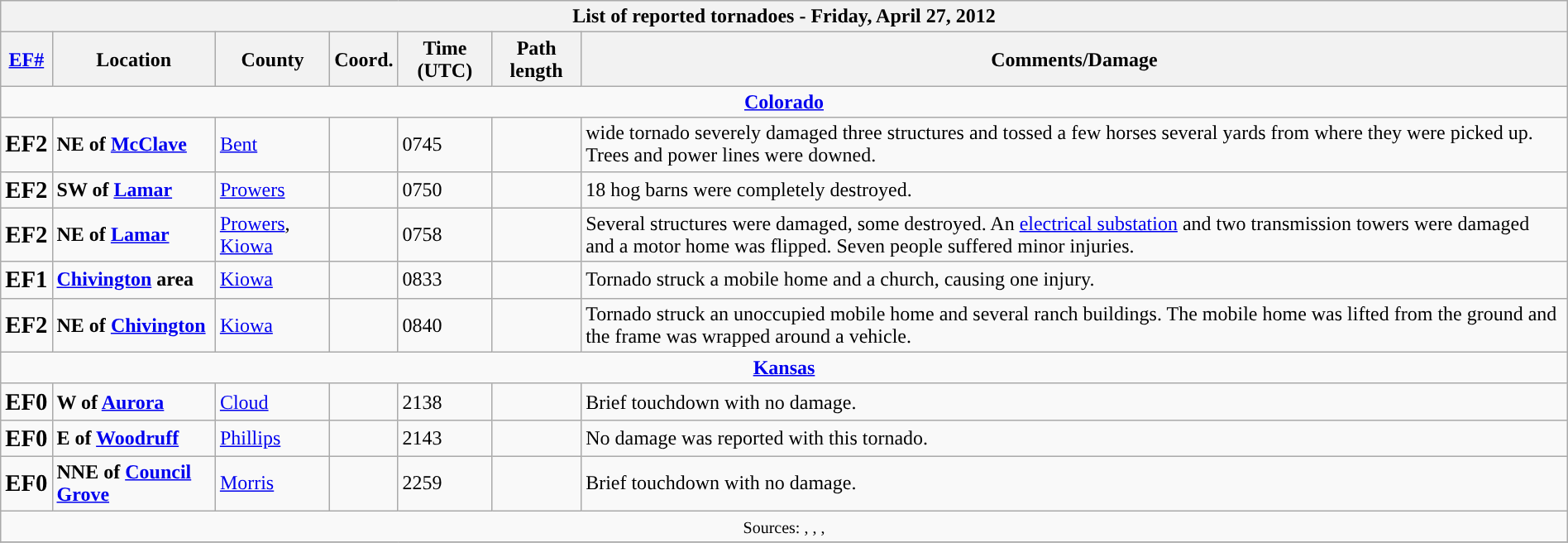<table class="wikitable collapsible" width="100%">
<tr>
<th colspan="7">List of reported tornadoes - Friday, April 27, 2012</th>
</tr>
<tr>
<th><a href='#'>EF#</a></th>
<th>Location</th>
<th>County</th>
<th>Coord.</th>
<th>Time (UTC)</th>
<th>Path length</th>
<th>Comments/Damage</th>
</tr>
<tr>
<td colspan="7" align=center><strong><a href='#'>Colorado</a></strong></td>
</tr>
<tr>
<td><big><strong>EF2</strong></big></td>
<td><strong>NE of <a href='#'>McClave</a></strong></td>
<td><a href='#'>Bent</a></td>
<td></td>
<td>0745</td>
<td></td>
<td> wide tornado severely damaged three structures and tossed a few horses several yards from where they were picked up. Trees and power lines were downed.</td>
</tr>
<tr>
<td><big><strong>EF2</strong></big></td>
<td><strong>SW of <a href='#'>Lamar</a></strong></td>
<td><a href='#'>Prowers</a></td>
<td></td>
<td>0750</td>
<td></td>
<td>18 hog barns were completely destroyed.</td>
</tr>
<tr>
<td><big><strong>EF2</strong></big></td>
<td><strong>NE of <a href='#'>Lamar</a></strong></td>
<td><a href='#'>Prowers</a>, <a href='#'>Kiowa</a></td>
<td></td>
<td>0758</td>
<td></td>
<td>Several structures were damaged, some destroyed. An <a href='#'>electrical substation</a> and two transmission towers were damaged and a motor home was flipped. Seven people suffered minor injuries.</td>
</tr>
<tr>
<td><big><strong>EF1</strong></big></td>
<td><strong><a href='#'>Chivington</a> area</strong></td>
<td><a href='#'>Kiowa</a></td>
<td></td>
<td>0833</td>
<td></td>
<td>Tornado struck a mobile home and a church, causing one injury.</td>
</tr>
<tr>
<td><big><strong>EF2</strong></big></td>
<td><strong>NE of <a href='#'>Chivington</a></strong></td>
<td><a href='#'>Kiowa</a></td>
<td></td>
<td>0840</td>
<td></td>
<td>Tornado struck an unoccupied mobile home and several ranch buildings. The mobile home was lifted from the ground and the frame was wrapped around a vehicle.</td>
</tr>
<tr>
<td colspan="7" align=center><strong><a href='#'>Kansas</a></strong></td>
</tr>
<tr>
<td><big><strong>EF0</strong></big></td>
<td><strong>W of <a href='#'>Aurora</a></strong></td>
<td><a href='#'>Cloud</a></td>
<td></td>
<td>2138</td>
<td></td>
<td>Brief touchdown with no damage.</td>
</tr>
<tr>
<td><big><strong>EF0</strong></big></td>
<td><strong>E of <a href='#'>Woodruff</a></strong></td>
<td><a href='#'>Phillips</a></td>
<td></td>
<td>2143</td>
<td></td>
<td>No damage was reported with this tornado.</td>
</tr>
<tr>
<td><big><strong>EF0</strong></big></td>
<td><strong>NNE of <a href='#'>Council Grove</a></strong></td>
<td><a href='#'>Morris</a></td>
<td></td>
<td>2259</td>
<td></td>
<td>Brief touchdown with no damage.</td>
</tr>
<tr>
<td colspan="7" align=center><small>Sources: , , , </small></td>
</tr>
<tr>
</tr>
</table>
